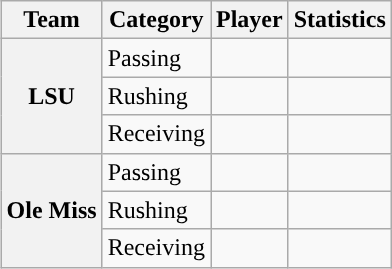<table class="wikitable" style="float:right">
<tr>
<th>Team</th>
<th>Category</th>
<th>Player</th>
<th>Statistics</th>
</tr>
<tr>
<th rowspan=3>LSU</th>
<td>Passing</td>
<td></td>
<td></td>
</tr>
<tr>
<td>Rushing</td>
<td></td>
<td></td>
</tr>
<tr>
<td>Receiving</td>
<td></td>
<td></td>
</tr>
<tr>
<th rowspan=3>Ole Miss</th>
<td>Passing</td>
<td></td>
<td></td>
</tr>
<tr>
<td>Rushing</td>
<td></td>
<td></td>
</tr>
<tr>
<td>Receiving</td>
<td></td>
<td></td>
</tr>
</table>
